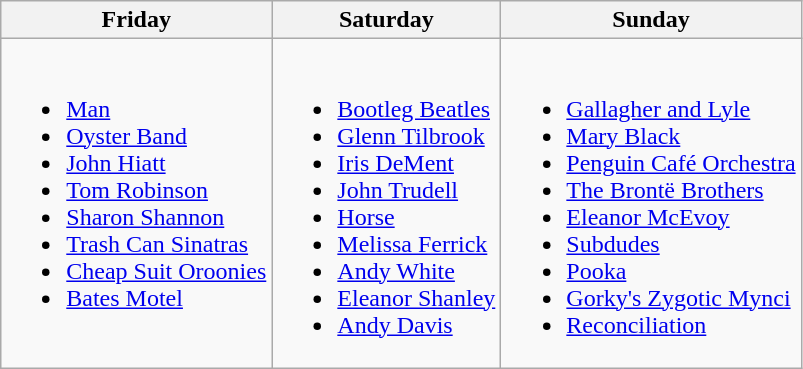<table class="wikitable">
<tr>
<th>Friday</th>
<th>Saturday</th>
<th>Sunday</th>
</tr>
<tr valign="top">
<td><br><ul><li><a href='#'>Man</a></li><li><a href='#'>Oyster Band</a></li><li><a href='#'>John Hiatt</a></li><li><a href='#'>Tom Robinson</a></li><li><a href='#'>Sharon Shannon</a></li><li><a href='#'>Trash Can Sinatras</a></li><li><a href='#'>Cheap Suit Oroonies</a></li><li><a href='#'>Bates Motel</a></li></ul></td>
<td><br><ul><li><a href='#'>Bootleg Beatles</a></li><li><a href='#'>Glenn Tilbrook</a></li><li><a href='#'>Iris DeMent</a></li><li><a href='#'>John Trudell</a></li><li><a href='#'>Horse</a></li><li><a href='#'>Melissa Ferrick</a></li><li><a href='#'>Andy White</a></li><li><a href='#'>Eleanor Shanley</a></li><li><a href='#'>Andy Davis</a></li></ul></td>
<td><br><ul><li><a href='#'>Gallagher and Lyle</a></li><li><a href='#'>Mary Black</a></li><li><a href='#'>Penguin Café Orchestra</a></li><li><a href='#'>The Brontë Brothers</a></li><li><a href='#'>Eleanor McEvoy</a></li><li><a href='#'>Subdudes</a></li><li><a href='#'>Pooka</a></li><li><a href='#'>Gorky's Zygotic Mynci</a></li><li><a href='#'>Reconciliation</a></li></ul></td>
</tr>
</table>
